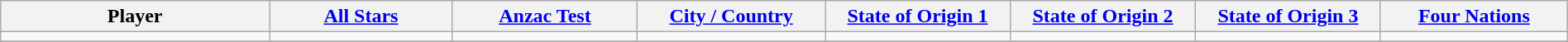<table class="wikitable" style="width:100%;">
<tr style="background:#FFF;">
<th style="width:15em">Player</th>
<th style="width:10em"><a href='#'>All Stars</a></th>
<th style="width:10em"><a href='#'>Anzac Test</a></th>
<th style="width:10em"><a href='#'>City / Country</a></th>
<th style="width:10em"><a href='#'>State of Origin 1</a></th>
<th style="width:10em"><a href='#'>State of Origin 2</a></th>
<th style="width:10em"><a href='#'>State of Origin 3</a></th>
<th style="width:10em"><a href='#'>Four Nations</a></th>
</tr>
<tr>
<td></td>
<td></td>
<td></td>
<td></td>
<td></td>
<td></td>
<td></td>
<td></td>
</tr>
<tr>
</tr>
</table>
